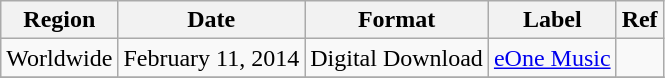<table class="wikitable">
<tr>
<th>Region</th>
<th>Date</th>
<th>Format</th>
<th>Label</th>
<th>Ref</th>
</tr>
<tr>
<td>Worldwide</td>
<td>February 11, 2014</td>
<td>Digital Download</td>
<td><a href='#'>eOne Music</a></td>
<td></td>
</tr>
<tr>
</tr>
</table>
